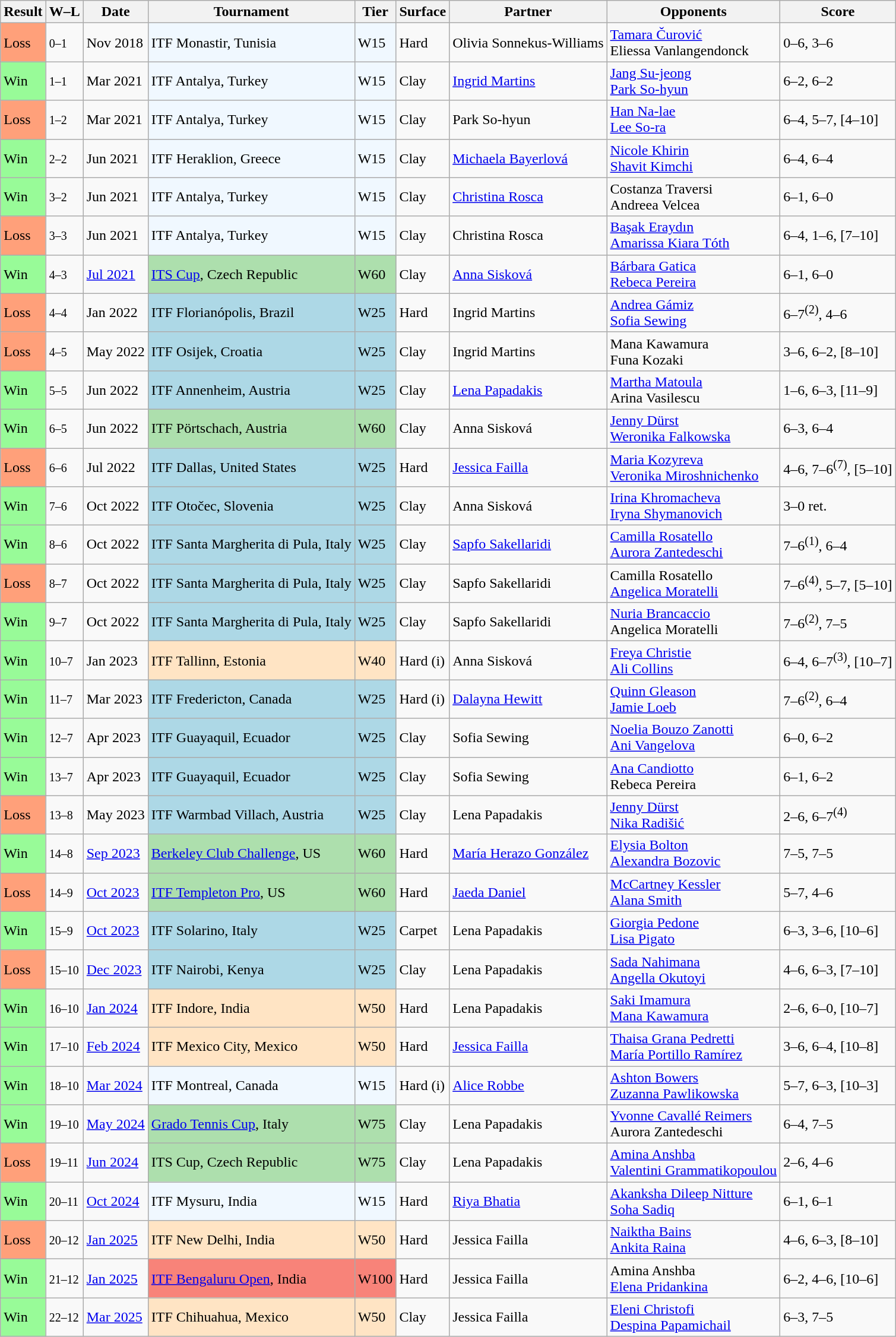<table class="sortable wikitable nowrap">
<tr>
<th>Result</th>
<th class="unsortable">W–L</th>
<th>Date</th>
<th>Tournament</th>
<th>Tier</th>
<th>Surface</th>
<th>Partner</th>
<th>Opponents</th>
<th class="unsortable">Score</th>
</tr>
<tr>
<td style="background:#ffa07a">Loss</td>
<td><small>0–1</small></td>
<td>Nov 2018</td>
<td style="background:#f0f8ff;">ITF Monastir, Tunisia</td>
<td style="background:#f0f8ff;">W15</td>
<td>Hard</td>
<td> Olivia Sonnekus-Williams</td>
<td> <a href='#'>Tamara Čurović</a> <br>  Eliessa Vanlangendonck</td>
<td>0–6, 3–6</td>
</tr>
<tr>
<td style="background:#98fb98;">Win</td>
<td><small>1–1</small></td>
<td>Mar 2021</td>
<td style="background:#f0f8ff;">ITF Antalya, Turkey</td>
<td style="background:#f0f8ff;">W15</td>
<td>Clay</td>
<td> <a href='#'>Ingrid Martins</a></td>
<td> <a href='#'>Jang Su-jeong</a> <br>  <a href='#'>Park So-hyun</a></td>
<td>6–2, 6–2</td>
</tr>
<tr>
<td style="background:#ffa07a">Loss</td>
<td><small>1–2</small></td>
<td>Mar 2021</td>
<td style="background:#f0f8ff;">ITF Antalya, Turkey</td>
<td style="background:#f0f8ff;">W15</td>
<td>Clay</td>
<td> Park So-hyun</td>
<td> <a href='#'>Han Na-lae</a> <br>  <a href='#'>Lee So-ra</a></td>
<td>6–4, 5–7, [4–10]</td>
</tr>
<tr>
<td style="background:#98fb98;">Win</td>
<td><small>2–2</small></td>
<td>Jun 2021</td>
<td style="background:#f0f8ff;">ITF Heraklion, Greece</td>
<td style="background:#f0f8ff;">W15</td>
<td>Clay</td>
<td> <a href='#'>Michaela Bayerlová</a></td>
<td> <a href='#'>Nicole Khirin</a> <br>  <a href='#'>Shavit Kimchi</a></td>
<td>6–4, 6–4</td>
</tr>
<tr>
<td style="background:#98fb98;">Win</td>
<td><small>3–2</small></td>
<td>Jun 2021</td>
<td style="background:#f0f8ff;">ITF Antalya, Turkey</td>
<td style="background:#f0f8ff;">W15</td>
<td>Clay</td>
<td> <a href='#'>Christina Rosca</a></td>
<td> Costanza Traversi <br>  Andreea Velcea</td>
<td>6–1, 6–0</td>
</tr>
<tr>
<td style="background:#ffa07a">Loss</td>
<td><small>3–3</small></td>
<td>Jun 2021</td>
<td style="background:#f0f8ff;">ITF Antalya, Turkey</td>
<td style="background:#f0f8ff;">W15</td>
<td>Clay</td>
<td> Christina Rosca</td>
<td> <a href='#'>Başak Eraydın</a> <br>  <a href='#'>Amarissa Kiara Tóth</a></td>
<td>6–4, 1–6, [7–10]</td>
</tr>
<tr>
<td style="background:#98fb98;">Win</td>
<td><small>4–3</small></td>
<td><a href='#'>Jul 2021</a></td>
<td style="background:#addfad;"><a href='#'>ITS Cup</a>, Czech Republic</td>
<td style="background:#addfad;">W60</td>
<td>Clay</td>
<td> <a href='#'>Anna Sisková</a></td>
<td> <a href='#'>Bárbara Gatica</a> <br>  <a href='#'>Rebeca Pereira</a></td>
<td>6–1, 6–0</td>
</tr>
<tr>
<td style="background:#ffa07a">Loss</td>
<td><small>4–4</small></td>
<td>Jan 2022</td>
<td style="background:lightblue;">ITF Florianópolis, Brazil</td>
<td style="background:lightblue;">W25</td>
<td>Hard</td>
<td> Ingrid Martins</td>
<td> <a href='#'>Andrea Gámiz</a> <br>  <a href='#'>Sofia Sewing</a></td>
<td>6–7<sup>(2)</sup>, 4–6</td>
</tr>
<tr>
<td style="background:#ffa07a">Loss</td>
<td><small>4–5</small></td>
<td>May 2022</td>
<td style="background:lightblue;">ITF Osijek, Croatia</td>
<td style="background:lightblue;">W25</td>
<td>Clay</td>
<td> Ingrid Martins</td>
<td> Mana Kawamura <br>  Funa Kozaki</td>
<td>3–6, 6–2, [8–10]</td>
</tr>
<tr>
<td style="background:#98fb98;">Win</td>
<td><small>5–5</small></td>
<td>Jun 2022</td>
<td style="background:lightblue;">ITF Annenheim, Austria</td>
<td style="background:lightblue;">W25</td>
<td>Clay</td>
<td> <a href='#'>Lena Papadakis</a></td>
<td> <a href='#'>Martha Matoula</a> <br>  Arina Vasilescu</td>
<td>1–6, 6–3, [11–9]</td>
</tr>
<tr>
<td style="background:#98fb98;">Win</td>
<td><small>6–5</small></td>
<td>Jun 2022</td>
<td style="background:#addfad;">ITF Pörtschach, Austria</td>
<td style="background:#addfad;">W60</td>
<td>Clay</td>
<td> Anna Sisková</td>
<td> <a href='#'>Jenny Dürst</a> <br>  <a href='#'>Weronika Falkowska</a></td>
<td>6–3, 6–4</td>
</tr>
<tr>
<td style="background:#ffa07a">Loss</td>
<td><small>6–6</small></td>
<td>Jul 2022</td>
<td style="background:lightblue;">ITF Dallas, United States</td>
<td style="background:lightblue;">W25</td>
<td>Hard</td>
<td> <a href='#'>Jessica Failla</a></td>
<td> <a href='#'>Maria Kozyreva</a> <br>  <a href='#'>Veronika Miroshnichenko</a></td>
<td>4–6, 7–6<sup>(7)</sup>, [5–10]</td>
</tr>
<tr>
<td style="background:#98fb98;">Win</td>
<td><small>7–6</small></td>
<td>Oct 2022</td>
<td style="background:lightblue;">ITF Otočec, Slovenia</td>
<td style="background:lightblue;">W25</td>
<td>Clay</td>
<td> Anna Sisková</td>
<td> <a href='#'>Irina Khromacheva</a> <br>  <a href='#'>Iryna Shymanovich</a></td>
<td>3–0 ret.</td>
</tr>
<tr>
<td style="background:#98fb98;">Win</td>
<td><small>8–6</small></td>
<td>Oct 2022</td>
<td style="background:lightblue;">ITF Santa Margherita di Pula, Italy</td>
<td style="background:lightblue;">W25</td>
<td>Clay</td>
<td> <a href='#'>Sapfo Sakellaridi</a></td>
<td> <a href='#'>Camilla Rosatello</a> <br>  <a href='#'>Aurora Zantedeschi</a></td>
<td>7–6<sup>(1)</sup>, 6–4</td>
</tr>
<tr>
<td style="background:#ffa07a">Loss</td>
<td><small>8–7</small></td>
<td>Oct 2022</td>
<td style="background:lightblue;">ITF Santa Margherita di Pula, Italy</td>
<td style="background:lightblue;">W25</td>
<td>Clay</td>
<td> Sapfo Sakellaridi</td>
<td> Camilla Rosatello <br>  <a href='#'>Angelica Moratelli</a></td>
<td>7–6<sup>(4)</sup>, 5–7, [5–10]</td>
</tr>
<tr>
<td style="background:#98fb98;">Win</td>
<td><small>9–7</small></td>
<td>Oct 2022</td>
<td style="background:lightblue;">ITF Santa Margherita di Pula, Italy</td>
<td style="background:lightblue;">W25</td>
<td>Clay</td>
<td> Sapfo Sakellaridi</td>
<td> <a href='#'>Nuria Brancaccio</a> <br>  Angelica Moratelli</td>
<td>7–6<sup>(2)</sup>, 7–5</td>
</tr>
<tr>
<td style="background:#98fb98;">Win</td>
<td><small>10–7</small></td>
<td>Jan 2023</td>
<td style="background:#ffe4c4;">ITF Tallinn, Estonia</td>
<td style="background:#ffe4c4;">W40</td>
<td>Hard (i)</td>
<td> Anna Sisková</td>
<td> <a href='#'>Freya Christie</a> <br>  <a href='#'>Ali Collins</a></td>
<td>6–4, 6–7<sup>(3)</sup>, [10–7]</td>
</tr>
<tr>
<td style="background:#98fb98;">Win</td>
<td><small>11–7</small></td>
<td>Mar 2023</td>
<td style="background:lightblue;">ITF Fredericton, Canada</td>
<td style="background:lightblue;">W25</td>
<td>Hard (i)</td>
<td> <a href='#'>Dalayna Hewitt</a></td>
<td> <a href='#'>Quinn Gleason</a> <br>  <a href='#'>Jamie Loeb</a></td>
<td>7–6<sup>(2)</sup>, 6–4</td>
</tr>
<tr>
<td style="background:#98fb98;">Win</td>
<td><small>12–7</small></td>
<td>Apr 2023</td>
<td style="background:lightblue;">ITF Guayaquil, Ecuador</td>
<td style="background:lightblue;">W25</td>
<td>Clay</td>
<td> Sofia Sewing</td>
<td> <a href='#'>Noelia Bouzo Zanotti</a> <br>  <a href='#'>Ani Vangelova</a></td>
<td>6–0, 6–2</td>
</tr>
<tr>
<td style="background:#98fb98;">Win</td>
<td><small>13–7</small></td>
<td>Apr 2023</td>
<td style="background:lightblue;">ITF Guayaquil, Ecuador</td>
<td style="background:lightblue;">W25</td>
<td>Clay</td>
<td> Sofia Sewing</td>
<td> <a href='#'>Ana Candiotto</a> <br>  Rebeca Pereira</td>
<td>6–1, 6–2</td>
</tr>
<tr>
<td style="background:#ffa07a">Loss</td>
<td><small>13–8</small></td>
<td>May 2023</td>
<td style="background:lightblue;">ITF Warmbad Villach, Austria</td>
<td style="background:lightblue;">W25</td>
<td>Clay</td>
<td> Lena Papadakis</td>
<td> <a href='#'>Jenny Dürst</a> <br>  <a href='#'>Nika Radišić</a></td>
<td>2–6, 6–7<sup>(4)</sup></td>
</tr>
<tr>
<td style="background:#98fb98;">Win</td>
<td><small>14–8</small></td>
<td><a href='#'>Sep 2023</a></td>
<td style="background:#addfad;"><a href='#'>Berkeley Club Challenge</a>, US</td>
<td style="background:#addfad;">W60</td>
<td>Hard</td>
<td> <a href='#'>María Herazo González</a></td>
<td> <a href='#'>Elysia Bolton</a> <br>  <a href='#'>Alexandra Bozovic</a></td>
<td>7–5, 7–5</td>
</tr>
<tr>
<td style="background:#ffa07a;">Loss</td>
<td><small>14–9</small></td>
<td><a href='#'>Oct 2023</a></td>
<td style="background:#addfad;"><a href='#'>ITF Templeton Pro</a>, US</td>
<td style="background:#addfad;">W60</td>
<td>Hard</td>
<td> <a href='#'>Jaeda Daniel</a></td>
<td> <a href='#'>McCartney Kessler</a> <br>  <a href='#'>Alana Smith</a></td>
<td>5–7, 4–6</td>
</tr>
<tr>
<td style="background:#98fb98;">Win</td>
<td><small>15–9</small></td>
<td><a href='#'>Oct 2023</a></td>
<td style="background:lightblue;">ITF Solarino, Italy</td>
<td style="background:lightblue;">W25</td>
<td>Carpet</td>
<td> Lena Papadakis</td>
<td> <a href='#'>Giorgia Pedone</a> <br>  <a href='#'>Lisa Pigato</a></td>
<td>6–3, 3–6, [10–6]</td>
</tr>
<tr>
<td style="background:#ffa07a;">Loss</td>
<td><small>15–10</small></td>
<td><a href='#'>Dec 2023</a></td>
<td style="background:lightblue;">ITF Nairobi, Kenya</td>
<td style="background:lightblue;">W25</td>
<td>Clay</td>
<td> Lena Papadakis</td>
<td> <a href='#'>Sada Nahimana</a> <br>  <a href='#'>Angella Okutoyi</a></td>
<td>4–6, 6–3, [7–10]</td>
</tr>
<tr>
<td style="background:#98fb98;">Win</td>
<td><small>16–10</small></td>
<td><a href='#'>Jan 2024</a></td>
<td style="background:#ffe4c4;">ITF Indore, India</td>
<td style="background:#ffe4c4;">W50</td>
<td>Hard</td>
<td> Lena Papadakis</td>
<td> <a href='#'>Saki Imamura</a> <br>  <a href='#'>Mana Kawamura</a></td>
<td>2–6, 6–0, [10–7]</td>
</tr>
<tr>
<td style="background:#98fb98;">Win</td>
<td><small>17–10</small></td>
<td><a href='#'>Feb 2024</a></td>
<td style="background:#ffe4c4;">ITF Mexico City, Mexico</td>
<td style="background:#ffe4c4;">W50</td>
<td>Hard</td>
<td> <a href='#'>Jessica Failla</a></td>
<td> <a href='#'>Thaisa Grana Pedretti</a> <br>  <a href='#'>María Portillo Ramírez</a></td>
<td>3–6, 6–4, [10–8]</td>
</tr>
<tr>
<td style="background:#98fb98;">Win</td>
<td><small>18–10</small></td>
<td><a href='#'>Mar 2024</a></td>
<td style="background:#f0f8ff;">ITF Montreal, Canada</td>
<td style="background:#f0f8ff;">W15</td>
<td>Hard (i)</td>
<td> <a href='#'>Alice Robbe</a></td>
<td> <a href='#'>Ashton Bowers</a> <br>  <a href='#'>Zuzanna Pawlikowska</a></td>
<td>5–7, 6–3, [10–3]</td>
</tr>
<tr>
<td style="background:#98fb98;">Win</td>
<td><small>19–10</small></td>
<td><a href='#'>May 2024</a></td>
<td bgcolor=addfad><a href='#'>Grado Tennis Cup</a>, Italy</td>
<td bgcolor=addfad>W75</td>
<td>Clay</td>
<td> Lena Papadakis</td>
<td> <a href='#'>Yvonne Cavallé Reimers</a> <br>  Aurora Zantedeschi</td>
<td>6–4, 7–5</td>
</tr>
<tr>
<td style="background:#ffa07a;">Loss</td>
<td><small>19–11</small></td>
<td><a href='#'>Jun 2024</a></td>
<td bgcolor=addfad>ITS Cup, Czech Republic</td>
<td bgcolor=addfad>W75</td>
<td>Clay</td>
<td> Lena Papadakis</td>
<td> <a href='#'>Amina Anshba</a> <br>  <a href='#'>Valentini Grammatikopoulou</a></td>
<td>2–6, 4–6</td>
</tr>
<tr>
<td style="background:#98fb98;">Win</td>
<td><small>20–11</small></td>
<td><a href='#'>Oct 2024</a></td>
<td style="background:#f0f8ff;">ITF Mysuru, India</td>
<td style="background:#f0f8ff;">W15</td>
<td>Hard</td>
<td> <a href='#'>Riya Bhatia</a></td>
<td> <a href='#'>Akanksha Dileep Nitture</a> <br>  <a href='#'>Soha Sadiq</a></td>
<td>6–1, 6–1</td>
</tr>
<tr>
<td style="background:#ffa07a;">Loss</td>
<td><small>20–12</small></td>
<td><a href='#'>Jan 2025</a></td>
<td style="background:#ffe4c4;">ITF New Delhi, India</td>
<td style="background:#ffe4c4;">W50</td>
<td>Hard</td>
<td> Jessica Failla</td>
<td> <a href='#'>Naiktha Bains</a> <br>  <a href='#'>Ankita Raina</a></td>
<td>4–6, 6–3, [8–10]</td>
</tr>
<tr>
<td style="background:#98fb98;">Win</td>
<td><small>21–12</small></td>
<td><a href='#'>Jan 2025</a></td>
<td style="background:#f88379;"><a href='#'>ITF Bengaluru Open</a>, India</td>
<td style="background:#f88379;">W100</td>
<td>Hard</td>
<td> Jessica Failla</td>
<td> Amina Anshba <br>  <a href='#'>Elena Pridankina</a></td>
<td>6–2, 4–6, [10–6]</td>
</tr>
<tr>
<td style="background:#98fb98;">Win</td>
<td><small>22–12</small></td>
<td><a href='#'>Mar 2025</a></td>
<td style="background:#ffe4c4;">ITF Chihuahua, Mexico</td>
<td style="background:#ffe4c4;">W50</td>
<td>Clay</td>
<td> Jessica Failla</td>
<td> <a href='#'>Eleni Christofi</a> <br>  <a href='#'>Despina Papamichail</a></td>
<td>6–3, 7–5</td>
</tr>
</table>
